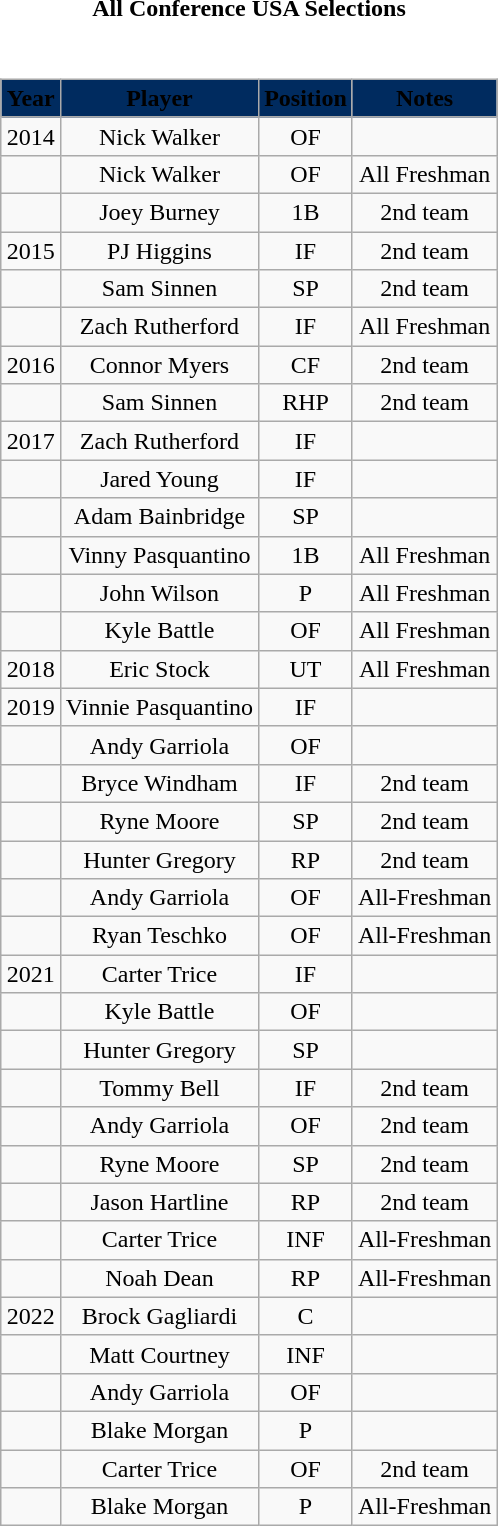<table border="0" style="margin: 1em auto 1em auto" class="collapsible collapsed">
<tr>
<th>All Conference USA Selections</th>
</tr>
<tr>
<td valign="top"><br><table cellpadding="1" style="margin: 1em auto 1em auto" class="wikitable">
<tr>
<th style="background:#002B5F;" align="center"><span>Year</span></th>
<th style="background:#002B5F;" align="center"><span>Player</span></th>
<th style="background:#002B5F;" align="center"><span>Position</span></th>
<th style="background:#002B5F;" align="center"><span>Notes</span></th>
</tr>
<tr style="text-align:center;">
<td>2014</td>
<td>Nick Walker</td>
<td>OF</td>
<td></td>
</tr>
<tr style="text-align:center;">
<td></td>
<td>Nick Walker</td>
<td>OF</td>
<td>All Freshman</td>
</tr>
<tr style="text-align:center;">
<td></td>
<td>Joey Burney</td>
<td>1B</td>
<td>2nd team</td>
</tr>
<tr style="text-align:center;">
<td>2015</td>
<td>PJ Higgins</td>
<td>IF</td>
<td>2nd team</td>
</tr>
<tr style="text-align:center;">
<td></td>
<td>Sam Sinnen</td>
<td>SP</td>
<td>2nd team</td>
</tr>
<tr style="text-align:center;">
<td></td>
<td>Zach Rutherford</td>
<td>IF</td>
<td>All Freshman</td>
</tr>
<tr style="text-align:center;">
<td>2016</td>
<td>Connor Myers</td>
<td>CF</td>
<td>2nd team</td>
</tr>
<tr style="text-align:center;">
<td></td>
<td>Sam Sinnen</td>
<td>RHP</td>
<td>2nd team</td>
</tr>
<tr style="text-align:center;">
<td>2017</td>
<td>Zach Rutherford</td>
<td>IF</td>
<td></td>
</tr>
<tr style="text-align:center;">
<td></td>
<td>Jared Young</td>
<td>IF</td>
<td></td>
</tr>
<tr style="text-align:center;">
<td></td>
<td>Adam Bainbridge</td>
<td>SP</td>
<td></td>
</tr>
<tr style="text-align:center;">
<td></td>
<td>Vinny Pasquantino</td>
<td>1B</td>
<td>All Freshman</td>
</tr>
<tr style="text-align:center;">
<td></td>
<td>John Wilson</td>
<td>P</td>
<td>All Freshman</td>
</tr>
<tr style="text-align:center;">
<td></td>
<td>Kyle Battle</td>
<td>OF</td>
<td>All Freshman</td>
</tr>
<tr style="text-align:center;">
<td>2018</td>
<td>Eric Stock</td>
<td>UT</td>
<td>All Freshman</td>
</tr>
<tr style="text-align:center;">
<td>2019</td>
<td>Vinnie Pasquantino</td>
<td>IF</td>
<td></td>
</tr>
<tr style="text-align:center;">
<td></td>
<td>Andy Garriola</td>
<td>OF</td>
<td></td>
</tr>
<tr style="text-align:center;">
<td></td>
<td>Bryce Windham</td>
<td>IF</td>
<td>2nd team</td>
</tr>
<tr style="text-align:center;">
<td></td>
<td>Ryne Moore</td>
<td>SP</td>
<td>2nd team</td>
</tr>
<tr style="text-align:center;">
<td></td>
<td>Hunter Gregory</td>
<td>RP</td>
<td>2nd team</td>
</tr>
<tr style="text-align:center;">
<td></td>
<td>Andy Garriola</td>
<td>OF</td>
<td>All-Freshman</td>
</tr>
<tr style="text-align:center;">
<td></td>
<td>Ryan Teschko</td>
<td>OF</td>
<td>All-Freshman</td>
</tr>
<tr style="text-align:center;">
<td>2021</td>
<td>Carter Trice</td>
<td>IF</td>
<td></td>
</tr>
<tr style="text-align:center;">
<td></td>
<td>Kyle Battle</td>
<td>OF</td>
<td></td>
</tr>
<tr style="text-align:center;">
<td></td>
<td>Hunter Gregory</td>
<td>SP</td>
<td></td>
</tr>
<tr style="text-align:center;">
<td></td>
<td>Tommy Bell</td>
<td>IF</td>
<td>2nd team</td>
</tr>
<tr style="text-align:center;">
<td></td>
<td>Andy Garriola</td>
<td>OF</td>
<td>2nd team</td>
</tr>
<tr style="text-align:center;">
<td></td>
<td>Ryne Moore</td>
<td>SP</td>
<td>2nd team</td>
</tr>
<tr style="text-align:center;">
<td></td>
<td>Jason Hartline</td>
<td>RP</td>
<td>2nd team</td>
</tr>
<tr style="text-align:center;">
<td></td>
<td>Carter Trice</td>
<td>INF</td>
<td>All-Freshman</td>
</tr>
<tr style="text-align:center;">
<td></td>
<td>Noah Dean</td>
<td>RP</td>
<td>All-Freshman</td>
</tr>
<tr style="text-align:center;">
<td>2022</td>
<td>Brock Gagliardi</td>
<td>C</td>
<td></td>
</tr>
<tr style="text-align:center;">
<td></td>
<td>Matt Courtney</td>
<td>INF</td>
<td></td>
</tr>
<tr style="text-align:center;">
<td></td>
<td>Andy Garriola</td>
<td>OF</td>
<td></td>
</tr>
<tr style="text-align:center;">
<td></td>
<td>Blake Morgan</td>
<td>P</td>
<td></td>
</tr>
<tr style="text-align:center;">
<td></td>
<td>Carter Trice</td>
<td>OF</td>
<td>2nd team</td>
</tr>
<tr style="text-align:center;">
<td></td>
<td>Blake Morgan</td>
<td>P</td>
<td>All-Freshman</td>
</tr>
</table>
</td>
</tr>
</table>
